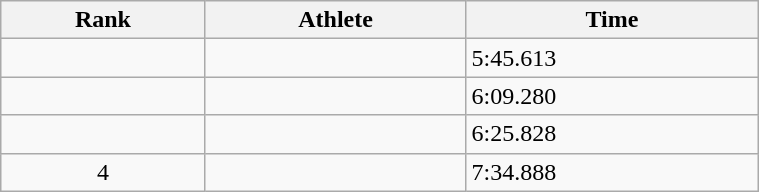<table class="wikitable" width=40%>
<tr>
<th>Rank</th>
<th>Athlete</th>
<th>Time</th>
</tr>
<tr>
<td style="text-align:center;"></td>
<td></td>
<td>5:45.613</td>
</tr>
<tr>
<td style="text-align:center;"></td>
<td></td>
<td>6:09.280</td>
</tr>
<tr>
<td style="text-align:center;"></td>
<td></td>
<td>6:25.828</td>
</tr>
<tr>
<td style="text-align:center;">4</td>
<td></td>
<td>7:34.888</td>
</tr>
</table>
